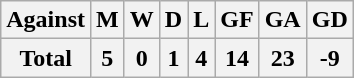<table class="wikitable" style="text-align: center; font-size: 100%;">
<tr>
<th>Against</th>
<th>M</th>
<th>W</th>
<th>D</th>
<th>L</th>
<th>GF</th>
<th>GA</th>
<th>GD</th>
</tr>
<tr>
<th>Total</th>
<th>5</th>
<th>0</th>
<th>1</th>
<th>4</th>
<th>14</th>
<th>23</th>
<th>-9</th>
</tr>
</table>
